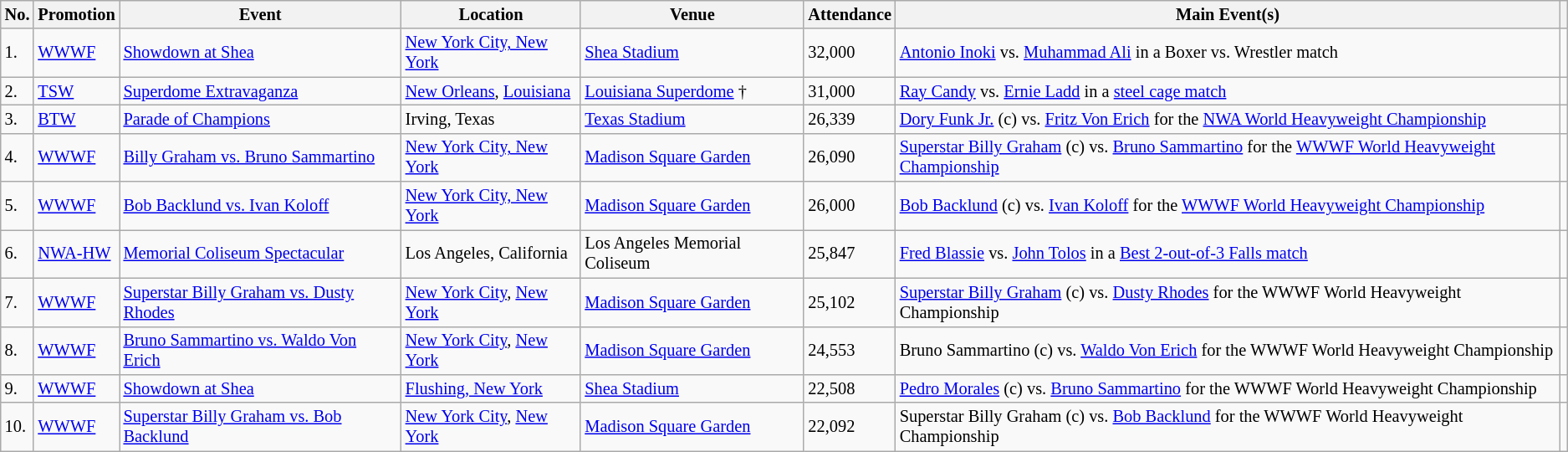<table class="wikitable sortable" style="font-size:85%;">
<tr>
<th>No.</th>
<th>Promotion</th>
<th>Event</th>
<th>Location</th>
<th>Venue</th>
<th>Attendance</th>
<th class=unsortable>Main Event(s)</th>
<th class=unsortable></th>
</tr>
<tr>
<td>1.</td>
<td><a href='#'>WWWF</a></td>
<td><a href='#'>Showdown at Shea</a> <br> </td>
<td><a href='#'>New York City, New York</a></td>
<td><a href='#'>Shea Stadium</a></td>
<td>32,000</td>
<td><a href='#'>Antonio Inoki</a> vs. <a href='#'>Muhammad Ali</a> in a Boxer vs. Wrestler match</td>
<td></td>
</tr>
<tr>
<td>2.</td>
<td><a href='#'>TSW</a></td>
<td><a href='#'>Superdome Extravaganza</a> <br> </td>
<td><a href='#'>New Orleans</a>, <a href='#'>Louisiana</a></td>
<td><a href='#'>Louisiana Superdome</a> †</td>
<td>31,000</td>
<td><a href='#'>Ray Candy</a> vs. <a href='#'>Ernie Ladd</a> in a <a href='#'>steel cage match</a></td>
<td></td>
</tr>
<tr>
<td>3.</td>
<td><a href='#'>BTW</a></td>
<td><a href='#'>Parade of Champions</a> <br> </td>
<td>Irving, Texas</td>
<td><a href='#'>Texas Stadium</a></td>
<td>26,339</td>
<td><a href='#'>Dory Funk Jr.</a> (c) vs. <a href='#'>Fritz Von Erich</a> for the <a href='#'>NWA World Heavyweight Championship</a></td>
<td></td>
</tr>
<tr>
<td>4.</td>
<td><a href='#'>WWWF</a></td>
<td><a href='#'>Billy Graham vs. Bruno Sammartino</a> <br> </td>
<td><a href='#'>New York City, New York</a></td>
<td><a href='#'>Madison Square Garden</a></td>
<td>26,090</td>
<td><a href='#'>Superstar Billy Graham</a> (c) vs. <a href='#'>Bruno Sammartino</a> for the <a href='#'>WWWF World Heavyweight Championship</a></td>
<td></td>
</tr>
<tr>
<td>5.</td>
<td><a href='#'>WWWF</a></td>
<td><a href='#'>Bob Backlund vs. Ivan Koloff</a> <br> </td>
<td><a href='#'>New York City, New York</a></td>
<td><a href='#'>Madison Square Garden</a></td>
<td>26,000</td>
<td><a href='#'>Bob Backlund</a> (c) vs. <a href='#'>Ivan Koloff</a> for the <a href='#'>WWWF World Heavyweight Championship</a></td>
<td></td>
</tr>
<tr>
<td>6.</td>
<td><a href='#'>NWA-HW</a></td>
<td><a href='#'>Memorial Coliseum Spectacular</a> <br> </td>
<td>Los Angeles, California</td>
<td>Los Angeles Memorial Coliseum</td>
<td>25,847</td>
<td><a href='#'>Fred Blassie</a> vs. <a href='#'>John Tolos</a> in a <a href='#'>Best 2-out-of-3 Falls match</a></td>
<td></td>
</tr>
<tr>
<td>7.</td>
<td><a href='#'>WWWF</a></td>
<td><a href='#'>Superstar Billy Graham vs. Dusty Rhodes</a> <br> </td>
<td><a href='#'>New York City</a>, <a href='#'>New York</a></td>
<td><a href='#'>Madison Square Garden</a></td>
<td>25,102</td>
<td><a href='#'>Superstar Billy Graham</a> (c) vs. <a href='#'>Dusty Rhodes</a> for the WWWF World Heavyweight Championship</td>
<td></td>
</tr>
<tr>
<td>8.</td>
<td><a href='#'>WWWF</a></td>
<td><a href='#'>Bruno Sammartino vs. Waldo Von Erich</a> <br> </td>
<td><a href='#'>New York City</a>, <a href='#'>New York</a></td>
<td><a href='#'>Madison Square Garden</a></td>
<td>24,553</td>
<td>Bruno Sammartino (c) vs. <a href='#'>Waldo Von Erich</a> for the WWWF World Heavyweight Championship</td>
<td></td>
</tr>
<tr>
<td>9.</td>
<td><a href='#'>WWWF</a></td>
<td><a href='#'>Showdown at Shea</a> <br> </td>
<td><a href='#'>Flushing, New York</a></td>
<td><a href='#'>Shea Stadium</a></td>
<td>22,508</td>
<td><a href='#'>Pedro Morales</a> (c) vs. <a href='#'>Bruno Sammartino</a> for the WWWF World Heavyweight Championship</td>
<td></td>
</tr>
<tr>
<td>10.</td>
<td><a href='#'>WWWF</a></td>
<td><a href='#'>Superstar Billy Graham vs. Bob Backlund</a> <br> </td>
<td><a href='#'>New York City</a>, <a href='#'>New York</a></td>
<td><a href='#'>Madison Square Garden</a></td>
<td>22,092</td>
<td>Superstar Billy Graham (c) vs. <a href='#'>Bob Backlund</a> for the WWWF World Heavyweight Championship</td>
<td></td>
</tr>
</table>
